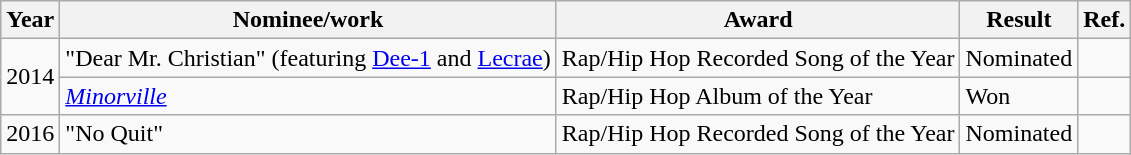<table class="wikitable">
<tr>
<th>Year</th>
<th>Nominee/work</th>
<th>Award</th>
<th>Result</th>
<th>Ref.</th>
</tr>
<tr>
<td rowspan="2">2014</td>
<td>"Dear Mr. Christian" (featuring <a href='#'>Dee-1</a> and <a href='#'>Lecrae</a>)</td>
<td>Rap/Hip Hop Recorded Song of the Year</td>
<td>Nominated</td>
<td></td>
</tr>
<tr>
<td><em><a href='#'>Minorville</a></em></td>
<td>Rap/Hip Hop Album of the Year</td>
<td>Won</td>
<td></td>
</tr>
<tr>
<td>2016</td>
<td>"No Quit"</td>
<td>Rap/Hip Hop Recorded Song of the Year</td>
<td>Nominated</td>
<td></td>
</tr>
</table>
